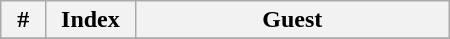<table class="wikitable plainrowheaders" width="300">
<tr>
<th width="10%">#</th>
<th width="20%">Index</th>
<th width="70%">Guest</th>
</tr>
<tr>
</tr>
</table>
